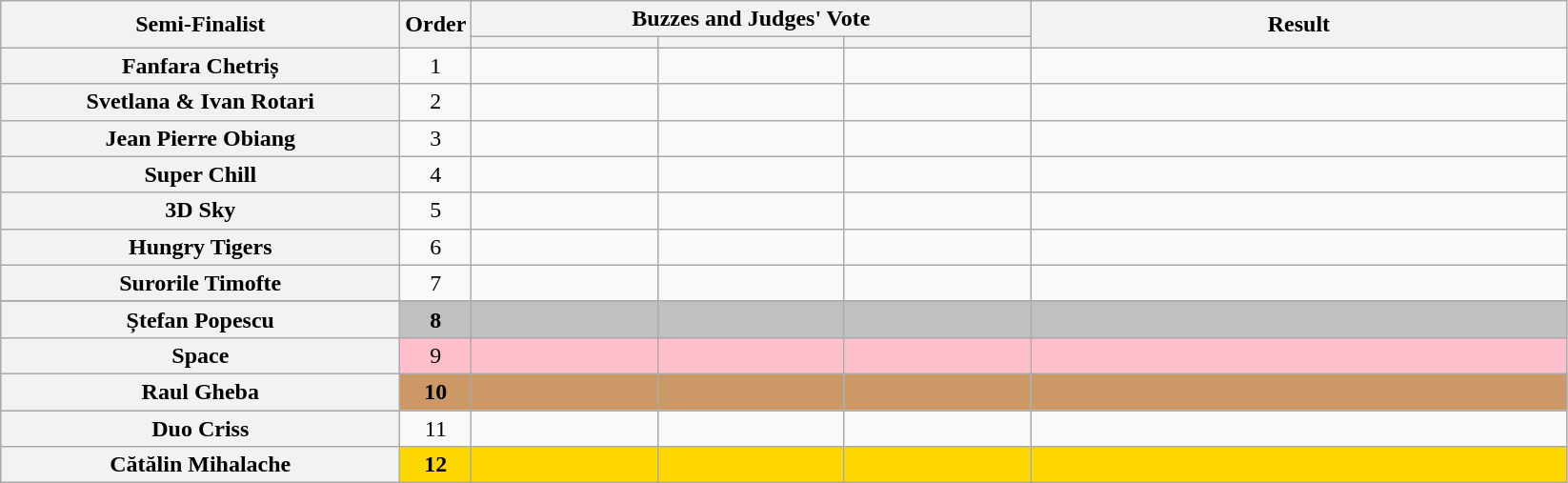<table class="wikitable plainrowheaders sortable" style="text-align:center;">
<tr>
<th scope="col" rowspan=2 class="unsortable" style="width:17em;">Semi-Finalist</th>
<th scope="col" rowspan=2 style="width:1em;">Order</th>
<th scope="col" colspan=3 class="unsortable" style="width:24em;">Buzzes and Judges' Vote</th>
<th scope="col" rowspan=2 style="width:23em;">Result</th>
</tr>
<tr>
<th scope="col" class="unsortable" style="width:6em;"></th>
<th scope="col" class="unsortable" style="width:6em;"></th>
<th scope="col" class="unsortable" style="width:6em;"></th>
</tr>
<tr>
<th scope="row">Fanfara Chetriș</th>
<td>1</td>
<td style="text-align:center;"></td>
<td style="text-align:center;"></td>
<td style="text-align:center;"></td>
<td></td>
</tr>
<tr>
<th scope="row">Svetlana & Ivan Rotari</th>
<td>2</td>
<td style="text-align:center;"></td>
<td style="text-align:center;"></td>
<td style="text-align:center;"></td>
<td></td>
</tr>
<tr>
<th scope="row">Jean Pierre Obiang</th>
<td>3</td>
<td style="text-align:center;"></td>
<td style="text-align:center;"></td>
<td style="text-align:center;"></td>
<td></td>
</tr>
<tr>
<th scope="row">Super Chill</th>
<td>4</td>
<td style="text-align:center;"></td>
<td style="text-align:center;"></td>
<td style="text-align:center;"></td>
<td></td>
</tr>
<tr>
<th scope="row">3D Sky</th>
<td>5</td>
<td style="text-align:center;"></td>
<td style="text-align:center;"></td>
<td style="text-align:center;"></td>
<td></td>
</tr>
<tr>
<th scope="row">Hungry Tigers</th>
<td>6</td>
<td style="text-align:center;"></td>
<td style="text-align:center;"></td>
<td style="text-align:center;"></td>
<td></td>
</tr>
<tr>
<th scope="row">Surorile Timofte</th>
<td>7</td>
<td style="text-align:center;"></td>
<td style="text-align:center;"></td>
<td style="text-align:center;"></td>
<td></td>
</tr>
<tr>
</tr>
<tr style="background:silver;">
<th scope="row"><strong>Ștefan Popescu</strong></th>
<td><strong>8</strong></td>
<td style="text-align:center;"></td>
<td style="text-align:center;"></td>
<td style="text-align:center;"></td>
<td><strong></strong></td>
</tr>
<tr style="background:pink;">
<th scope="row">Space</th>
<td>9</td>
<td style="text-align:center;"></td>
<td style="text-align:center;"></td>
<td style="text-align:center;"></td>
<td><strong></strong></td>
</tr>
<tr style="background:#c96;">
<th scope="row"><strong>Raul Gheba</strong></th>
<td><strong>10</strong></td>
<td style="text-align:center;"></td>
<td style="text-align:center;"></td>
<td style="text-align:center;"></td>
<td><strong></strong></td>
</tr>
<tr>
<th scope="row">Duo Criss</th>
<td>11</td>
<td style="text-align:center;"></td>
<td style="text-align:center;"></td>
<td style="text-align:center;"></td>
<td></td>
</tr>
<tr style="background:gold;">
<th scope="row"><strong>Cătălin Mihalache</strong> </th>
<td><strong>12</strong></td>
<td style="text-align:center;"></td>
<td style="text-align:center;"></td>
<td style="text-align:center;"></td>
<td><strong></strong></td>
</tr>
</table>
